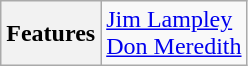<table class="wikitable">
<tr>
<th>Features</th>
<td><a href='#'>Jim Lampley</a><br><a href='#'>Don Meredith</a></td>
</tr>
</table>
